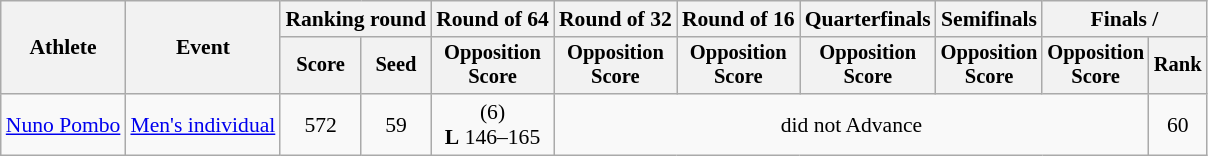<table class="wikitable" style="font-size:90%">
<tr>
<th rowspan="2">Athlete</th>
<th rowspan="2">Event</th>
<th colspan="2">Ranking round</th>
<th>Round of 64</th>
<th>Round of 32</th>
<th>Round of 16</th>
<th>Quarterfinals</th>
<th>Semifinals</th>
<th colspan="2">Finals / </th>
</tr>
<tr style="font-size:95%">
<th>Score</th>
<th>Seed</th>
<th>Opposition<br>Score</th>
<th>Opposition<br>Score</th>
<th>Opposition<br>Score</th>
<th>Opposition<br>Score</th>
<th>Opposition<br>Score</th>
<th>Opposition<br>Score</th>
<th>Rank</th>
</tr>
<tr align=center>
<td><a href='#'>Nuno Pombo</a></td>
<td><a href='#'>Men's individual</a></td>
<td>572</td>
<td>59</td>
<td> (6)<br><strong>L</strong> 146–165</td>
<td colspan=5>did not Advance</td>
<td>60</td>
</tr>
</table>
